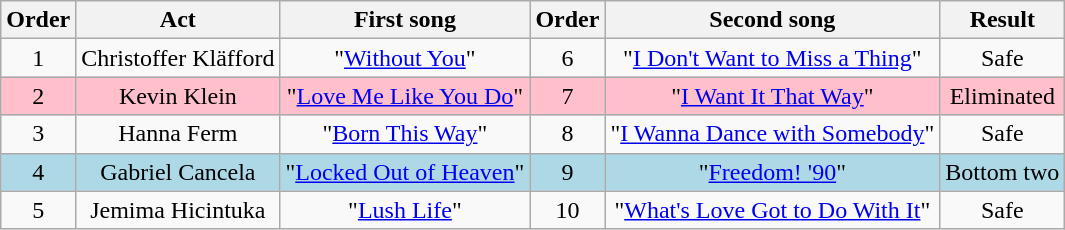<table class="wikitable plainrowheaders" style="text-align:center;">
<tr>
<th>Order</th>
<th>Act</th>
<th>First song</th>
<th>Order</th>
<th>Second song</th>
<th>Result</th>
</tr>
<tr>
<td>1</td>
<td>Christoffer Kläfford</td>
<td>"<a href='#'>Without You</a>"</td>
<td>6</td>
<td>"<a href='#'>I Don't Want to Miss a Thing</a>"</td>
<td>Safe</td>
</tr>
<tr style="background:pink;">
<td>2</td>
<td>Kevin Klein</td>
<td>"<a href='#'>Love Me Like You Do</a>"</td>
<td>7</td>
<td>"<a href='#'>I Want It That Way</a>"</td>
<td>Eliminated</td>
</tr>
<tr>
<td>3</td>
<td>Hanna Ferm</td>
<td>"<a href='#'>Born This Way</a>"</td>
<td>8</td>
<td>"<a href='#'>I Wanna Dance with Somebody</a>"</td>
<td>Safe</td>
</tr>
<tr style="background:lightblue;">
<td>4</td>
<td>Gabriel Cancela</td>
<td>"<a href='#'>Locked Out of Heaven</a>"</td>
<td>9</td>
<td>"<a href='#'>Freedom! '90</a>"</td>
<td>Bottom two</td>
</tr>
<tr>
<td>5</td>
<td>Jemima Hicintuka</td>
<td>"<a href='#'>Lush Life</a>"</td>
<td>10</td>
<td>"<a href='#'>What's Love Got to Do With It</a>"</td>
<td>Safe</td>
</tr>
</table>
